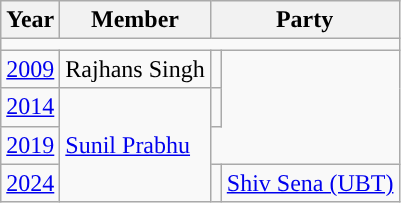<table class="wikitable">
<tr>
<th>Year</th>
<th>Member</th>
<th colspan="2">Party</th>
</tr>
<tr>
<td colspan=4></td>
</tr>
<tr>
<td><a href='#'>2009</a></td>
<td>Rajhans Singh</td>
<td></td>
</tr>
<tr>
<td><a href='#'>2014</a></td>
<td rowspan="3"><a href='#'>Sunil Prabhu</a></td>
<td></td>
</tr>
<tr>
<td><a href='#'>2019</a></td>
</tr>
<tr>
<td><a href='#'>2024</a></td>
<td style="background-color: "></td>
<td><a href='#'>Shiv Sena (UBT)</a></td>
</tr>
</table>
